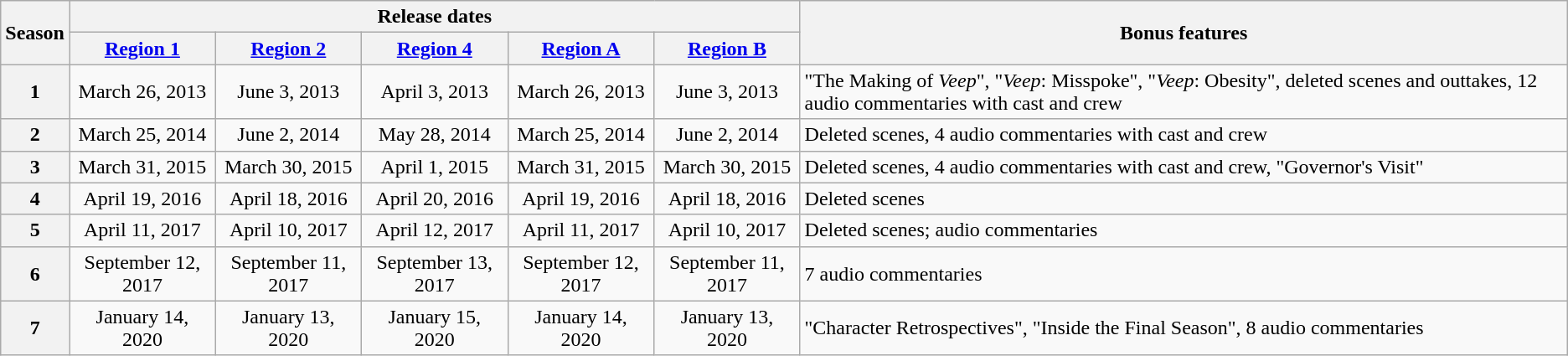<table class="wikitable" style="text-align:center">
<tr>
<th rowspan="2">Season</th>
<th colspan="5">Release dates</th>
<th rowspan="2">Bonus features</th>
</tr>
<tr>
<th><a href='#'>Region 1</a></th>
<th><a href='#'>Region 2</a></th>
<th><a href='#'>Region 4</a></th>
<th><a href='#'>Region A</a></th>
<th><a href='#'>Region B</a></th>
</tr>
<tr>
<th>1</th>
<td>March 26, 2013</td>
<td>June 3, 2013</td>
<td>April 3, 2013</td>
<td>March 26, 2013</td>
<td>June 3, 2013</td>
<td style="text-align:left;">"The Making of <em>Veep</em>", "<em>Veep</em>: Misspoke", "<em>Veep</em>: Obesity", deleted scenes and outtakes, 12 audio commentaries with cast and crew</td>
</tr>
<tr>
<th>2</th>
<td>March 25, 2014</td>
<td>June 2, 2014</td>
<td>May 28, 2014</td>
<td>March 25, 2014</td>
<td>June 2, 2014</td>
<td style="text-align:left;">Deleted scenes, 4 audio commentaries with cast and crew</td>
</tr>
<tr>
<th>3</th>
<td>March 31, 2015</td>
<td>March 30, 2015</td>
<td>April 1, 2015</td>
<td>March 31, 2015</td>
<td>March 30, 2015</td>
<td style="text-align:left;">Deleted scenes, 4 audio commentaries with cast and crew, "Governor's Visit"</td>
</tr>
<tr>
<th>4</th>
<td>April 19, 2016</td>
<td>April 18, 2016</td>
<td>April 20, 2016</td>
<td>April 19, 2016</td>
<td>April 18, 2016</td>
<td style="text-align:left;">Deleted scenes</td>
</tr>
<tr>
<th>5</th>
<td>April 11, 2017</td>
<td>April 10, 2017</td>
<td>April 12, 2017</td>
<td>April 11, 2017</td>
<td>April 10, 2017</td>
<td style="text-align:left;">Deleted scenes; audio commentaries</td>
</tr>
<tr>
<th>6</th>
<td>September 12, 2017</td>
<td>September 11, 2017</td>
<td>September 13, 2017</td>
<td>September 12, 2017</td>
<td>September 11, 2017</td>
<td style="text-align:left;">7 audio commentaries</td>
</tr>
<tr>
<th>7</th>
<td>January 14, 2020</td>
<td>January 13, 2020</td>
<td>January 15, 2020</td>
<td>January 14, 2020</td>
<td>January 13, 2020</td>
<td style="text-align:left;">"Character Retrospectives", "Inside the Final Season", 8 audio commentaries</td>
</tr>
</table>
